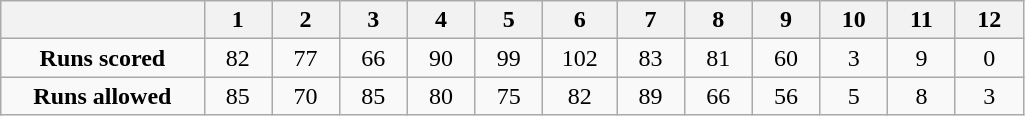<table class="wikitable" style="text-align:center; width:54%" align="center">
<tr>
<th style="width:12%"></th>
<th style="width:4%">1</th>
<th style="width:4%">2</th>
<th style="width:4%">3</th>
<th style="width:4%">4</th>
<th style="width:4%">5</th>
<th style="width:4%">6</th>
<th style="width:4%">7</th>
<th style="width:4%">8</th>
<th style="width:4%">9</th>
<th style="width:4%">10</th>
<th style="width:4%">11</th>
<th style="width:4%">12</th>
</tr>
<tr>
<td><strong>Runs scored</strong></td>
<td>82</td>
<td>77</td>
<td>66</td>
<td>90</td>
<td>99</td>
<td>102</td>
<td>83</td>
<td>81</td>
<td>60</td>
<td>3</td>
<td>9</td>
<td>0</td>
</tr>
<tr>
<td><strong>Runs allowed</strong></td>
<td>85</td>
<td>70</td>
<td>85</td>
<td>80</td>
<td>75</td>
<td>82</td>
<td>89</td>
<td>66</td>
<td>56</td>
<td>5</td>
<td>8</td>
<td>3</td>
</tr>
</table>
